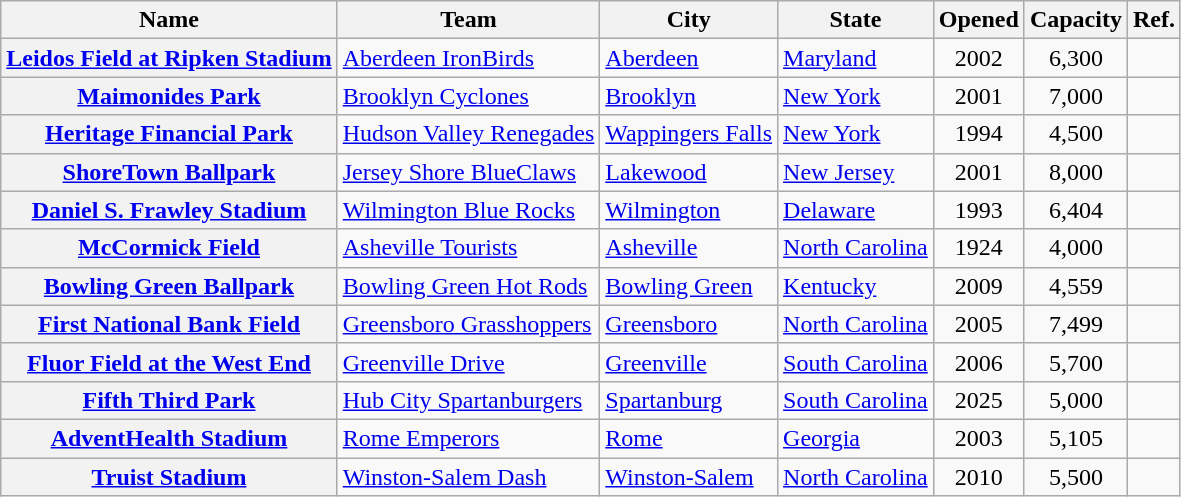<table class="wikitable sortable plainrowheaders">
<tr>
<th>Name</th>
<th>Team</th>
<th>City</th>
<th>State</th>
<th>Opened</th>
<th data-sort-type="number">Capacity</th>
<th class="unsortable">Ref.</th>
</tr>
<tr>
<th scope="row"><a href='#'>Leidos Field at Ripken Stadium</a></th>
<td><a href='#'>Aberdeen IronBirds</a></td>
<td><a href='#'>Aberdeen</a></td>
<td><a href='#'>Maryland</a></td>
<td align="center">2002</td>
<td align="center">6,300</td>
<td></td>
</tr>
<tr>
<th scope="row"><a href='#'>Maimonides Park</a></th>
<td><a href='#'>Brooklyn Cyclones</a></td>
<td><a href='#'>Brooklyn</a></td>
<td><a href='#'>New York</a></td>
<td align="center">2001</td>
<td align="center">7,000</td>
<td></td>
</tr>
<tr>
<th scope="row"><a href='#'>Heritage Financial Park</a></th>
<td><a href='#'>Hudson Valley Renegades</a></td>
<td><a href='#'>Wappingers Falls</a></td>
<td><a href='#'>New York</a></td>
<td align="center">1994</td>
<td align="center">4,500</td>
<td></td>
</tr>
<tr>
<th scope="row"><a href='#'>ShoreTown Ballpark</a></th>
<td><a href='#'>Jersey Shore BlueClaws</a></td>
<td><a href='#'>Lakewood</a></td>
<td><a href='#'>New Jersey</a></td>
<td align="center">2001</td>
<td align="center">8,000</td>
<td></td>
</tr>
<tr>
<th scope="row"><a href='#'>Daniel S. Frawley Stadium</a></th>
<td><a href='#'>Wilmington Blue Rocks</a></td>
<td><a href='#'>Wilmington</a></td>
<td><a href='#'>Delaware</a></td>
<td align="center">1993</td>
<td align="center">6,404</td>
<td></td>
</tr>
<tr>
<th scope="row"><a href='#'>McCormick Field</a></th>
<td><a href='#'>Asheville Tourists</a></td>
<td><a href='#'>Asheville</a></td>
<td><a href='#'>North Carolina</a></td>
<td align="center">1924</td>
<td align="center">4,000</td>
<td></td>
</tr>
<tr>
<th scope="row"><a href='#'>Bowling Green Ballpark</a></th>
<td><a href='#'>Bowling Green Hot Rods</a></td>
<td><a href='#'>Bowling Green</a></td>
<td><a href='#'>Kentucky</a></td>
<td align="center">2009</td>
<td align="center">4,559</td>
<td></td>
</tr>
<tr>
<th scope="row"><a href='#'>First National Bank Field</a></th>
<td><a href='#'>Greensboro Grasshoppers</a></td>
<td><a href='#'>Greensboro</a></td>
<td><a href='#'>North Carolina</a></td>
<td align="center">2005</td>
<td align="center">7,499</td>
<td></td>
</tr>
<tr>
<th scope="row"><a href='#'>Fluor Field at the West End</a></th>
<td><a href='#'>Greenville Drive</a></td>
<td><a href='#'>Greenville</a></td>
<td><a href='#'>South Carolina</a></td>
<td align="center">2006</td>
<td align="center">5,700</td>
<td></td>
</tr>
<tr>
<th scope="row"><a href='#'>Fifth Third Park</a></th>
<td><a href='#'>Hub City Spartanburgers</a></td>
<td><a href='#'>Spartanburg</a></td>
<td><a href='#'>South Carolina</a></td>
<td align="center">2025</td>
<td align="center">5,000</td>
<td></td>
</tr>
<tr>
<th scope="row"><a href='#'>AdventHealth Stadium</a></th>
<td><a href='#'>Rome Emperors</a></td>
<td><a href='#'>Rome</a></td>
<td><a href='#'>Georgia</a></td>
<td align="center">2003</td>
<td align="center">5,105</td>
<td></td>
</tr>
<tr>
<th scope="row"><a href='#'>Truist Stadium</a></th>
<td><a href='#'>Winston-Salem Dash</a></td>
<td><a href='#'>Winston-Salem</a></td>
<td><a href='#'>North Carolina</a></td>
<td align="center">2010</td>
<td align="center">5,500</td>
<td></td>
</tr>
</table>
